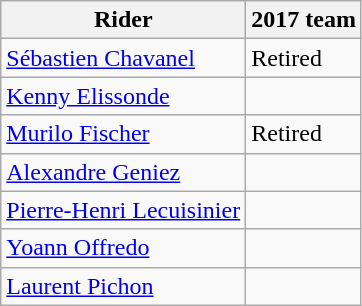<table class="wikitable">
<tr>
<th>Rider</th>
<th>2017 team</th>
</tr>
<tr>
<td><a href='#'>Sébastien Chavanel</a></td>
<td>Retired</td>
</tr>
<tr>
<td><a href='#'>Kenny Elissonde</a></td>
<td></td>
</tr>
<tr>
<td><a href='#'>Murilo Fischer</a></td>
<td>Retired</td>
</tr>
<tr>
<td><a href='#'>Alexandre Geniez</a></td>
<td></td>
</tr>
<tr>
<td><a href='#'>Pierre-Henri Lecuisinier</a></td>
<td></td>
</tr>
<tr>
<td><a href='#'>Yoann Offredo</a></td>
<td></td>
</tr>
<tr>
<td><a href='#'>Laurent Pichon</a></td>
<td></td>
</tr>
</table>
